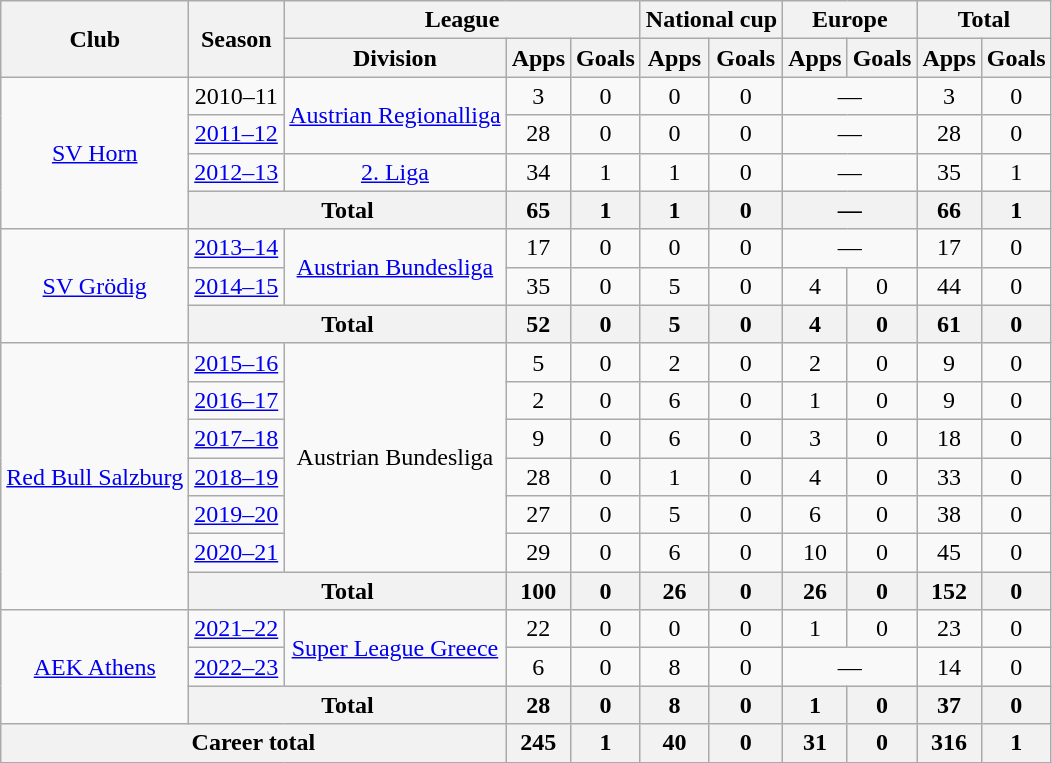<table class="wikitable" style="text-align:center">
<tr>
<th rowspan="2">Club</th>
<th rowspan="2">Season</th>
<th colspan="3">League</th>
<th colspan="2">National cup</th>
<th colspan="2">Europe</th>
<th colspan="2">Total</th>
</tr>
<tr>
<th>Division</th>
<th>Apps</th>
<th>Goals</th>
<th>Apps</th>
<th>Goals</th>
<th>Apps</th>
<th>Goals</th>
<th>Apps</th>
<th>Goals</th>
</tr>
<tr>
<td rowspan="4"><a href='#'>SV Horn</a></td>
<td>2010–11</td>
<td rowspan="2"><a href='#'>Austrian Regionalliga</a></td>
<td>3</td>
<td>0</td>
<td>0</td>
<td>0</td>
<td colspan="2">—</td>
<td>3</td>
<td>0</td>
</tr>
<tr>
<td><a href='#'>2011–12</a></td>
<td>28</td>
<td>0</td>
<td>0</td>
<td>0</td>
<td colspan="2">—</td>
<td>28</td>
<td>0</td>
</tr>
<tr>
<td><a href='#'>2012–13</a></td>
<td><a href='#'>2. Liga</a></td>
<td>34</td>
<td>1</td>
<td>1</td>
<td>0</td>
<td colspan="2">—</td>
<td>35</td>
<td>1</td>
</tr>
<tr>
<th colspan="2">Total</th>
<th>65</th>
<th>1</th>
<th>1</th>
<th>0</th>
<th colspan="2">—</th>
<th>66</th>
<th>1</th>
</tr>
<tr>
<td rowspan="3"><a href='#'>SV Grödig</a></td>
<td><a href='#'>2013–14</a></td>
<td rowspan="2"><a href='#'>Austrian Bundesliga</a></td>
<td>17</td>
<td>0</td>
<td>0</td>
<td>0</td>
<td colspan="2">—</td>
<td>17</td>
<td>0</td>
</tr>
<tr>
<td><a href='#'>2014–15</a></td>
<td>35</td>
<td>0</td>
<td>5</td>
<td>0</td>
<td>4</td>
<td>0</td>
<td>44</td>
<td>0</td>
</tr>
<tr>
<th colspan="2">Total</th>
<th>52</th>
<th>0</th>
<th>5</th>
<th>0</th>
<th>4</th>
<th>0</th>
<th>61</th>
<th>0</th>
</tr>
<tr>
<td rowspan="7"><a href='#'>Red Bull Salzburg</a></td>
<td><a href='#'>2015–16</a></td>
<td rowspan="6">Austrian Bundesliga</td>
<td>5</td>
<td>0</td>
<td>2</td>
<td>0</td>
<td>2</td>
<td>0</td>
<td>9</td>
<td>0</td>
</tr>
<tr>
<td><a href='#'>2016–17</a></td>
<td>2</td>
<td>0</td>
<td>6</td>
<td>0</td>
<td>1</td>
<td>0</td>
<td>9</td>
<td>0</td>
</tr>
<tr>
<td><a href='#'>2017–18</a></td>
<td>9</td>
<td>0</td>
<td>6</td>
<td>0</td>
<td>3</td>
<td>0</td>
<td>18</td>
<td>0</td>
</tr>
<tr>
<td><a href='#'>2018–19</a></td>
<td>28</td>
<td>0</td>
<td>1</td>
<td>0</td>
<td>4</td>
<td>0</td>
<td>33</td>
<td>0</td>
</tr>
<tr>
<td><a href='#'>2019–20</a></td>
<td>27</td>
<td>0</td>
<td>5</td>
<td>0</td>
<td>6</td>
<td>0</td>
<td>38</td>
<td>0</td>
</tr>
<tr>
<td><a href='#'>2020–21</a></td>
<td>29</td>
<td>0</td>
<td>6</td>
<td>0</td>
<td>10</td>
<td>0</td>
<td>45</td>
<td>0</td>
</tr>
<tr>
<th colspan="2">Total</th>
<th>100</th>
<th>0</th>
<th>26</th>
<th>0</th>
<th>26</th>
<th>0</th>
<th>152</th>
<th>0</th>
</tr>
<tr>
<td rowspan="3"><a href='#'>AEK Athens</a></td>
<td><a href='#'>2021–22</a></td>
<td rowspan="2"><a href='#'>Super League Greece</a></td>
<td>22</td>
<td>0</td>
<td>0</td>
<td>0</td>
<td>1</td>
<td>0</td>
<td>23</td>
<td>0</td>
</tr>
<tr>
<td><a href='#'>2022–23</a></td>
<td>6</td>
<td>0</td>
<td>8</td>
<td>0</td>
<td colspan="2">—</td>
<td>14</td>
<td>0</td>
</tr>
<tr>
<th colspan="2">Total</th>
<th>28</th>
<th>0</th>
<th>8</th>
<th>0</th>
<th>1</th>
<th>0</th>
<th>37</th>
<th>0</th>
</tr>
<tr>
<th colspan="3">Career total</th>
<th>245</th>
<th>1</th>
<th>40</th>
<th>0</th>
<th>31</th>
<th>0</th>
<th>316</th>
<th>1</th>
</tr>
</table>
